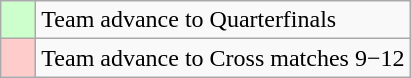<table class="wikitable">
<tr>
<td style="background:#cfc;">    </td>
<td>Team advance to Quarterfinals</td>
</tr>
<tr>
<td style="background:#fcc;">    </td>
<td>Team advance to Cross matches 9−12</td>
</tr>
</table>
